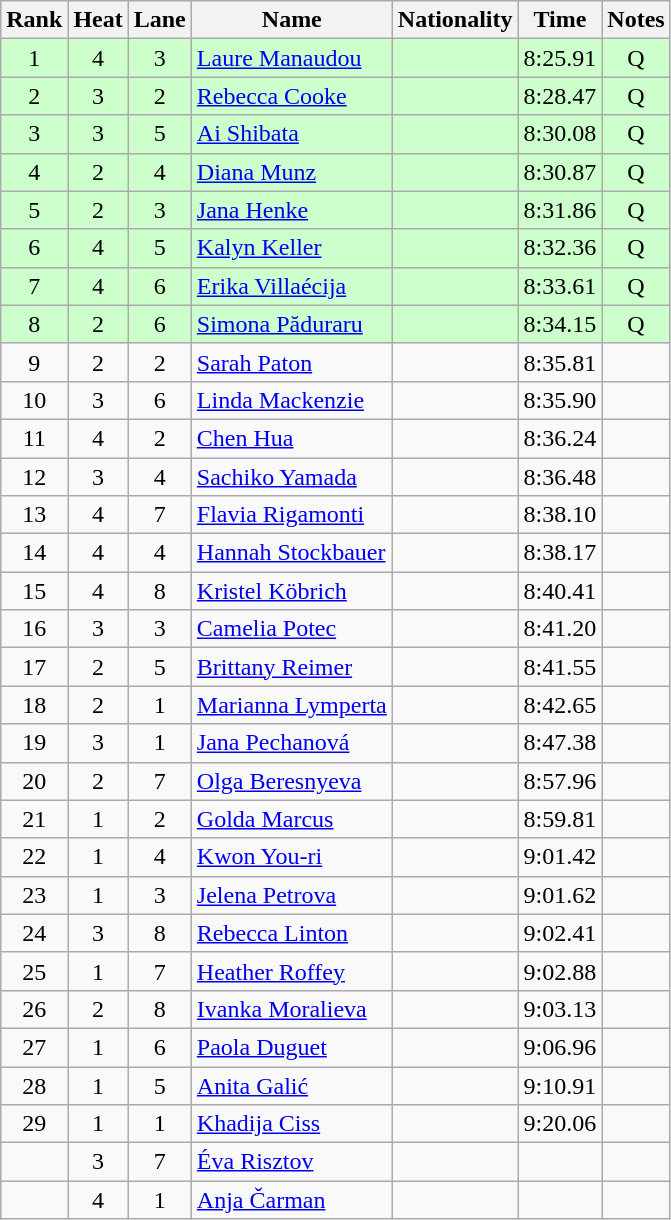<table class="wikitable sortable" style="text-align:center">
<tr>
<th>Rank</th>
<th>Heat</th>
<th>Lane</th>
<th>Name</th>
<th>Nationality</th>
<th>Time</th>
<th>Notes</th>
</tr>
<tr bgcolor=#ccffcc>
<td>1</td>
<td>4</td>
<td>3</td>
<td align=left><a href='#'>Laure Manaudou</a></td>
<td align=left></td>
<td>8:25.91</td>
<td>Q</td>
</tr>
<tr bgcolor=#ccffcc>
<td>2</td>
<td>3</td>
<td>2</td>
<td align=left><a href='#'>Rebecca Cooke</a></td>
<td align=left></td>
<td>8:28.47</td>
<td>Q</td>
</tr>
<tr bgcolor=#ccffcc>
<td>3</td>
<td>3</td>
<td>5</td>
<td align=left><a href='#'>Ai Shibata</a></td>
<td align=left></td>
<td>8:30.08</td>
<td>Q</td>
</tr>
<tr bgcolor=#ccffcc>
<td>4</td>
<td>2</td>
<td>4</td>
<td align=left><a href='#'>Diana Munz</a></td>
<td align=left></td>
<td>8:30.87</td>
<td>Q</td>
</tr>
<tr bgcolor=#ccffcc>
<td>5</td>
<td>2</td>
<td>3</td>
<td align=left><a href='#'>Jana Henke</a></td>
<td align=left></td>
<td>8:31.86</td>
<td>Q</td>
</tr>
<tr bgcolor=#ccffcc>
<td>6</td>
<td>4</td>
<td>5</td>
<td align=left><a href='#'>Kalyn Keller</a></td>
<td align=left></td>
<td>8:32.36</td>
<td>Q</td>
</tr>
<tr bgcolor=#ccffcc>
<td>7</td>
<td>4</td>
<td>6</td>
<td align=left><a href='#'>Erika Villaécija</a></td>
<td align=left></td>
<td>8:33.61</td>
<td>Q</td>
</tr>
<tr bgcolor=#ccffcc>
<td>8</td>
<td>2</td>
<td>6</td>
<td align=left><a href='#'>Simona Păduraru</a></td>
<td align=left></td>
<td>8:34.15</td>
<td>Q</td>
</tr>
<tr>
<td>9</td>
<td>2</td>
<td>2</td>
<td align=left><a href='#'>Sarah Paton</a></td>
<td align=left></td>
<td>8:35.81</td>
<td></td>
</tr>
<tr>
<td>10</td>
<td>3</td>
<td>6</td>
<td align=left><a href='#'>Linda Mackenzie</a></td>
<td align=left></td>
<td>8:35.90</td>
<td></td>
</tr>
<tr>
<td>11</td>
<td>4</td>
<td>2</td>
<td align=left><a href='#'>Chen Hua</a></td>
<td align=left></td>
<td>8:36.24</td>
<td></td>
</tr>
<tr>
<td>12</td>
<td>3</td>
<td>4</td>
<td align=left><a href='#'>Sachiko Yamada</a></td>
<td align=left></td>
<td>8:36.48</td>
<td></td>
</tr>
<tr>
<td>13</td>
<td>4</td>
<td>7</td>
<td align=left><a href='#'>Flavia Rigamonti</a></td>
<td align=left></td>
<td>8:38.10</td>
<td></td>
</tr>
<tr>
<td>14</td>
<td>4</td>
<td>4</td>
<td align=left><a href='#'>Hannah Stockbauer</a></td>
<td align=left></td>
<td>8:38.17</td>
<td></td>
</tr>
<tr>
<td>15</td>
<td>4</td>
<td>8</td>
<td align=left><a href='#'>Kristel Köbrich</a></td>
<td align=left></td>
<td>8:40.41</td>
<td></td>
</tr>
<tr>
<td>16</td>
<td>3</td>
<td>3</td>
<td align=left><a href='#'>Camelia Potec</a></td>
<td align=left></td>
<td>8:41.20</td>
<td></td>
</tr>
<tr>
<td>17</td>
<td>2</td>
<td>5</td>
<td align=left><a href='#'>Brittany Reimer</a></td>
<td align=left></td>
<td>8:41.55</td>
<td></td>
</tr>
<tr>
<td>18</td>
<td>2</td>
<td>1</td>
<td align=left><a href='#'>Marianna Lymperta</a></td>
<td align=left></td>
<td>8:42.65</td>
<td></td>
</tr>
<tr>
<td>19</td>
<td>3</td>
<td>1</td>
<td align=left><a href='#'>Jana Pechanová</a></td>
<td align=left></td>
<td>8:47.38</td>
<td></td>
</tr>
<tr>
<td>20</td>
<td>2</td>
<td>7</td>
<td align=left><a href='#'>Olga Beresnyeva</a></td>
<td align=left></td>
<td>8:57.96</td>
<td></td>
</tr>
<tr>
<td>21</td>
<td>1</td>
<td>2</td>
<td align=left><a href='#'>Golda Marcus</a></td>
<td align=left></td>
<td>8:59.81</td>
<td></td>
</tr>
<tr>
<td>22</td>
<td>1</td>
<td>4</td>
<td align=left><a href='#'>Kwon You-ri</a></td>
<td align=left></td>
<td>9:01.42</td>
<td></td>
</tr>
<tr>
<td>23</td>
<td>1</td>
<td>3</td>
<td align=left><a href='#'>Jelena Petrova</a></td>
<td align=left></td>
<td>9:01.62</td>
<td></td>
</tr>
<tr>
<td>24</td>
<td>3</td>
<td>8</td>
<td align=left><a href='#'>Rebecca Linton</a></td>
<td align=left></td>
<td>9:02.41</td>
<td></td>
</tr>
<tr>
<td>25</td>
<td>1</td>
<td>7</td>
<td align=left><a href='#'>Heather Roffey</a></td>
<td align=left></td>
<td>9:02.88</td>
<td></td>
</tr>
<tr>
<td>26</td>
<td>2</td>
<td>8</td>
<td align=left><a href='#'>Ivanka Moralieva</a></td>
<td align=left></td>
<td>9:03.13</td>
<td></td>
</tr>
<tr>
<td>27</td>
<td>1</td>
<td>6</td>
<td align=left><a href='#'>Paola Duguet</a></td>
<td align=left></td>
<td>9:06.96</td>
<td></td>
</tr>
<tr>
<td>28</td>
<td>1</td>
<td>5</td>
<td align=left><a href='#'>Anita Galić</a></td>
<td align=left></td>
<td>9:10.91</td>
<td></td>
</tr>
<tr>
<td>29</td>
<td>1</td>
<td>1</td>
<td align=left><a href='#'>Khadija Ciss</a></td>
<td align=left></td>
<td>9:20.06</td>
<td></td>
</tr>
<tr>
<td></td>
<td>3</td>
<td>7</td>
<td align=left><a href='#'>Éva Risztov</a></td>
<td align=left></td>
<td></td>
<td></td>
</tr>
<tr>
<td></td>
<td>4</td>
<td>1</td>
<td align=left><a href='#'>Anja Čarman</a></td>
<td align=left></td>
<td></td>
<td></td>
</tr>
</table>
